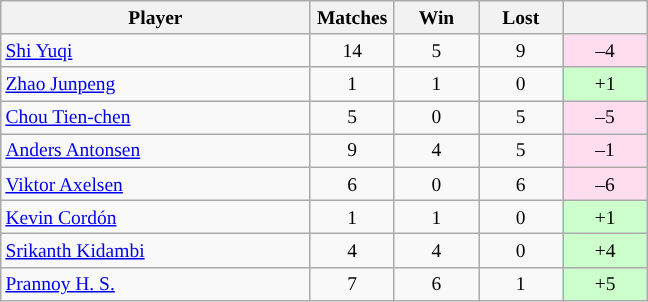<table class=wikitable style="text-align:center; font-size:small">
<tr>
<th width="200">Player</th>
<th width="50">Matches</th>
<th width="50">Win</th>
<th width="50">Lost</th>
<th width="50"></th>
</tr>
<tr>
<td align="left"> <a href='#'>Shi Yuqi</a></td>
<td>14</td>
<td>5</td>
<td>9</td>
<td bgcolor="#ffddee">–4</td>
</tr>
<tr>
<td align="left"> <a href='#'>Zhao Junpeng</a></td>
<td>1</td>
<td>1</td>
<td>0</td>
<td bgcolor="#ccffcc">+1</td>
</tr>
<tr>
<td align="left"> <a href='#'>Chou Tien-chen</a></td>
<td>5</td>
<td>0</td>
<td>5</td>
<td bgcolor="#ffddee">–5</td>
</tr>
<tr>
<td align="left"> <a href='#'>Anders Antonsen</a></td>
<td>9</td>
<td>4</td>
<td>5</td>
<td bgcolor="#ffddee">–1</td>
</tr>
<tr>
<td align="left"> <a href='#'>Viktor Axelsen</a></td>
<td>6</td>
<td>0</td>
<td>6</td>
<td bgcolor="#ffddee">–6</td>
</tr>
<tr>
<td align="left"> <a href='#'>Kevin Cordón</a></td>
<td>1</td>
<td>1</td>
<td>0</td>
<td bgcolor="#ccffcc">+1</td>
</tr>
<tr>
<td align="left"> <a href='#'>Srikanth Kidambi</a></td>
<td>4</td>
<td>4</td>
<td>0</td>
<td bgcolor="#ccffcc">+4</td>
</tr>
<tr>
<td align="left"> <a href='#'>Prannoy H. S.</a></td>
<td>7</td>
<td>6</td>
<td>1</td>
<td bgcolor="#ccffcc">+5</td>
</tr>
</table>
